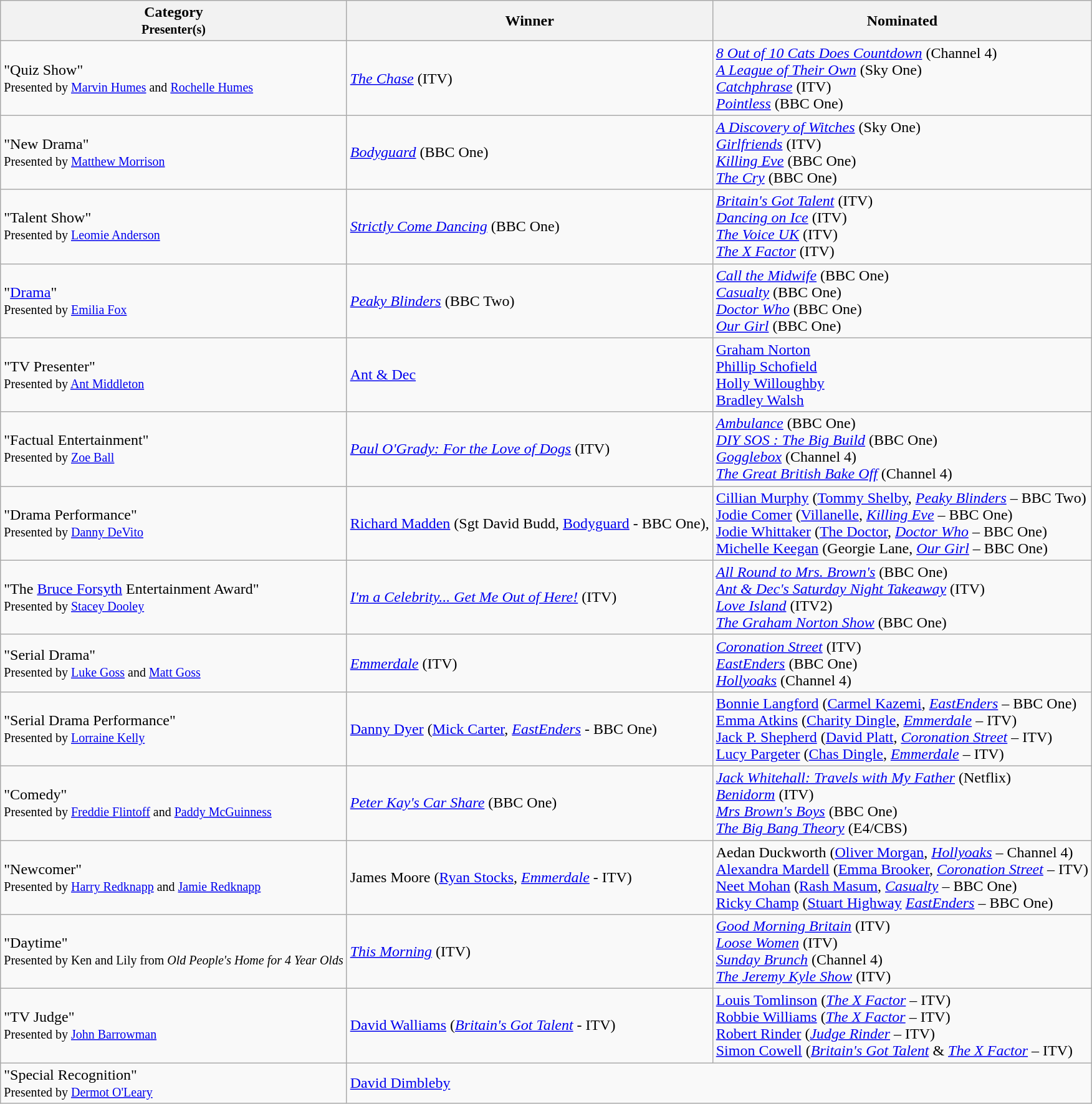<table class="wikitable sortable">
<tr>
<th>Category<br><small>Presenter(s)</small></th>
<th>Winner</th>
<th>Nominated</th>
</tr>
<tr>
<td>"Quiz Show"<br><small>Presented by <a href='#'>Marvin Humes</a> and <a href='#'>Rochelle Humes</a></small></td>
<td><em><a href='#'>The Chase</a></em> (ITV)</td>
<td><em><a href='#'>8 Out of 10 Cats Does Countdown</a></em> (Channel 4)<br><em><a href='#'>A League of Their Own</a></em> (Sky One)<br><em><a href='#'>Catchphrase</a></em> (ITV)<br><em><a href='#'>Pointless</a></em> (BBC One)<br></td>
</tr>
<tr>
<td>"New Drama"<br><small>Presented by <a href='#'>Matthew Morrison</a></small></td>
<td><em><a href='#'>Bodyguard</a></em> (BBC One)</td>
<td><em><a href='#'>A Discovery of Witches</a></em> (Sky One)<br><em><a href='#'>Girlfriends</a></em> (ITV)<br> <em><a href='#'>Killing Eve</a></em> (BBC One)<br> <em><a href='#'>The Cry</a></em> (BBC One)</td>
</tr>
<tr>
<td>"Talent Show"<br><small>Presented by <a href='#'>Leomie Anderson</a></small></td>
<td><em><a href='#'>Strictly Come Dancing</a></em> (BBC One)</td>
<td><em><a href='#'>Britain's Got Talent</a></em> (ITV)<br><em><a href='#'>Dancing on Ice</a></em> (ITV)<br><em><a href='#'>The Voice UK</a></em> (ITV)<br><em><a href='#'>The X Factor</a></em> (ITV)</td>
</tr>
<tr>
<td>"<a href='#'>Drama</a>"<br><small>Presented by <a href='#'>Emilia Fox</a></small></td>
<td><a href='#'><em>Peaky Blinders</em></a> (BBC Two)</td>
<td><em><a href='#'>Call the Midwife</a></em> (BBC One)<br><em><a href='#'>Casualty</a></em> (BBC One)<br><em><a href='#'>Doctor Who</a></em> (BBC One)<br><em><a href='#'>Our Girl</a></em> (BBC One)<br></td>
</tr>
<tr>
<td>"TV Presenter"<br><small>Presented by <a href='#'>Ant Middleton</a></small></td>
<td><a href='#'>Ant & Dec</a></td>
<td><a href='#'>Graham Norton</a><br><a href='#'>Phillip Schofield</a><br><a href='#'>Holly Willoughby</a><br><a href='#'>Bradley Walsh</a></td>
</tr>
<tr>
<td>"Factual Entertainment"<br><small>Presented by <a href='#'>Zoe Ball</a></small></td>
<td><em><a href='#'>Paul O'Grady: For the Love of Dogs</a></em> (ITV)</td>
<td><em><a href='#'>Ambulance</a></em> (BBC One)<br><em><a href='#'>DIY SOS : The Big Build</a></em> (BBC One)<br><em><a href='#'>Gogglebox</a></em> (Channel 4)<br><em><a href='#'>The Great British Bake Off</a></em> (Channel 4)</td>
</tr>
<tr>
<td>"Drama Performance"<br><small>Presented by <a href='#'>Danny DeVito</a></small></td>
<td><a href='#'>Richard Madden</a> (Sgt David Budd, <a href='#'>Bodyguard</a> - BBC One),</td>
<td><a href='#'>Cillian Murphy</a> (<a href='#'>Tommy Shelby</a>, <em><a href='#'>Peaky Blinders</a></em> – BBC Two)<br><a href='#'>Jodie Comer</a> (<a href='#'>Villanelle</a>, <em><a href='#'>Killing Eve</a></em> – BBC One)<br><a href='#'>Jodie Whittaker</a> (<a href='#'>The Doctor</a>, <em><a href='#'>Doctor Who</a></em> – BBC One)<br><a href='#'>Michelle Keegan</a> (Georgie Lane, <em><a href='#'>Our Girl</a></em> – BBC One)</td>
</tr>
<tr>
<td>"The <a href='#'>Bruce Forsyth</a> Entertainment Award"<br><small>Presented by <a href='#'>Stacey Dooley</a></small></td>
<td><em><a href='#'>I'm a Celebrity... Get Me Out of Here!</a></em> (ITV)</td>
<td><em><a href='#'>All Round to Mrs. Brown's</a></em> (BBC One)<br><em><a href='#'>Ant & Dec's Saturday Night Takeaway</a></em> (ITV)<br><em><a href='#'>Love Island</a></em> (ITV2)<br><em><a href='#'>The Graham Norton Show</a></em> (BBC One)</td>
</tr>
<tr>
<td>"Serial Drama"<br><small>Presented by <a href='#'>Luke Goss</a> and <a href='#'>Matt Goss</a></small></td>
<td><em><a href='#'>Emmerdale</a></em> (ITV)</td>
<td><em><a href='#'>Coronation Street</a></em> (ITV)<br><em><a href='#'>EastEnders</a></em> (BBC One)<br><em><a href='#'>Hollyoaks</a></em> (Channel 4)</td>
</tr>
<tr>
<td>"Serial Drama Performance"<br><small>Presented by <a href='#'>Lorraine Kelly</a></small></td>
<td><a href='#'>Danny Dyer</a> (<a href='#'>Mick Carter</a>, <em><a href='#'>EastEnders</a></em> - BBC One)</td>
<td><a href='#'>Bonnie Langford</a> (<a href='#'>Carmel Kazemi</a>, <em><a href='#'>EastEnders</a></em> – BBC One)<br><a href='#'>Emma Atkins</a> (<a href='#'>Charity Dingle</a>, <em><a href='#'>Emmerdale</a></em> – ITV)<br><a href='#'>Jack P. Shepherd</a> (<a href='#'>David Platt</a>, <em><a href='#'>Coronation Street</a></em> – ITV)<br><a href='#'>Lucy Pargeter</a> (<a href='#'>Chas Dingle</a>, <em><a href='#'>Emmerdale</a></em> – ITV)</td>
</tr>
<tr>
<td>"Comedy"<br><small>Presented by <a href='#'>Freddie Flintoff</a> and <a href='#'>Paddy McGuinness</a></small></td>
<td><em><a href='#'>Peter Kay's Car Share</a></em> (BBC One)</td>
<td><em><a href='#'>Jack Whitehall: Travels with My Father</a></em> (Netflix)<br><em><a href='#'>Benidorm</a></em> (ITV)<br><em><a href='#'>Mrs Brown's Boys</a></em> (BBC One)<br><em><a href='#'>The Big Bang Theory</a></em> (E4/CBS)</td>
</tr>
<tr>
<td>"Newcomer"<br><small>Presented by <a href='#'>Harry Redknapp</a> and <a href='#'>Jamie Redknapp</a></small></td>
<td>James Moore (<a href='#'>Ryan Stocks</a>, <em><a href='#'>Emmerdale</a></em> - ITV)</td>
<td>Aedan Duckworth (<a href='#'>Oliver Morgan</a>, <em><a href='#'>Hollyoaks</a></em> – Channel 4)<br><a href='#'>Alexandra Mardell</a> (<a href='#'>Emma Brooker</a>, <em><a href='#'>Coronation Street</a></em> – ITV)<br><a href='#'>Neet Mohan</a> (<a href='#'>Rash Masum</a>, <em><a href='#'>Casualty</a></em> – BBC One)<br><a href='#'>Ricky Champ</a> (<a href='#'>Stuart Highway</a>  <em><a href='#'>EastEnders</a></em> – BBC One)</td>
</tr>
<tr>
<td>"Daytime"<br><small>Presented by Ken and Lily from <em>Old People's Home for 4 Year Olds</em></small></td>
<td><em><a href='#'>This Morning</a></em> (ITV)</td>
<td><em><a href='#'>Good Morning Britain</a></em> (ITV) <br><em><a href='#'>Loose Women</a></em> (ITV) <br><em><a href='#'>Sunday Brunch</a></em> (Channel 4)<br><em><a href='#'>The Jeremy Kyle Show</a></em> (ITV)</td>
</tr>
<tr>
<td>"TV Judge"<br><small>Presented by <a href='#'>John Barrowman</a></small></td>
<td><a href='#'>David Walliams</a> (<em><a href='#'>Britain's Got Talent</a></em> - ITV)</td>
<td><a href='#'>Louis Tomlinson</a> (<em><a href='#'>The X Factor</a></em> – ITV)<br><a href='#'>Robbie Williams</a> (<em><a href='#'>The X Factor</a></em> – ITV)<br><a href='#'>Robert Rinder</a> (<em><a href='#'>Judge Rinder</a></em> – ITV)<br><a href='#'>Simon Cowell</a> (<em><a href='#'>Britain's Got Talent</a></em> & <em><a href='#'>The X Factor</a></em> – ITV)</td>
</tr>
<tr>
<td>"Special Recognition"<br><small>Presented by <a href='#'>Dermot O'Leary</a></small></td>
<td colspan=2><a href='#'>David Dimbleby</a></td>
</tr>
</table>
